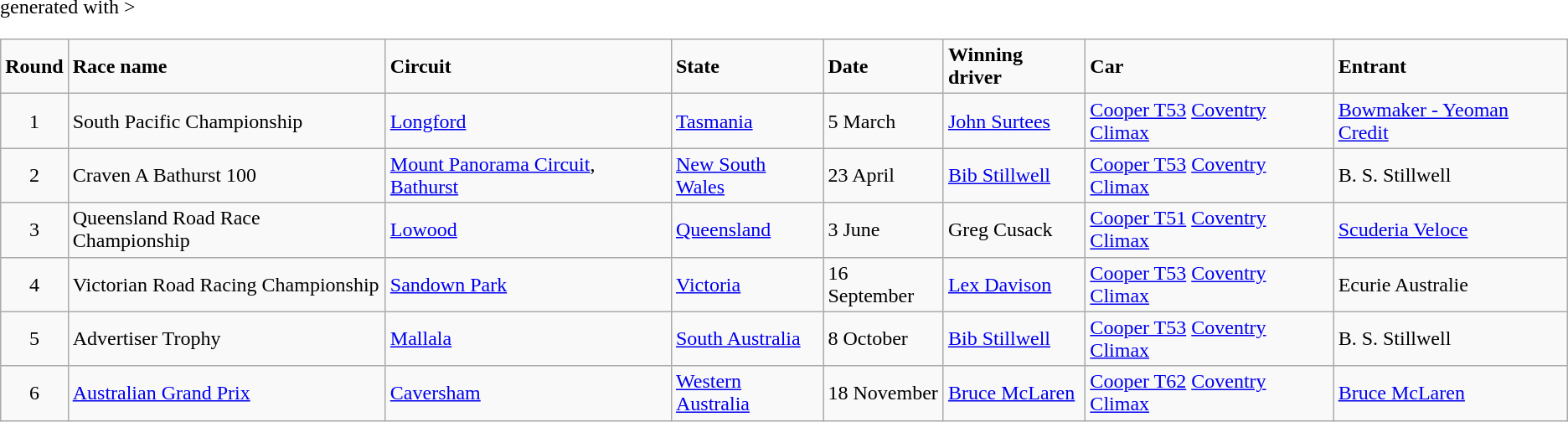<table class="wikitable" <hiddentext>generated with >
<tr style="font-weight:bold">
<td align="center">Round </td>
<td>Race name </td>
<td>Circuit </td>
<td>State</td>
<td>Date </td>
<td>Winning driver </td>
<td>Car </td>
<td>Entrant </td>
</tr>
<tr>
<td align="center">1</td>
<td>South Pacific Championship </td>
<td><a href='#'>Longford</a></td>
<td><a href='#'>Tasmania</a></td>
<td>5 March</td>
<td><a href='#'>John Surtees</a></td>
<td><a href='#'>Cooper T53</a> <a href='#'>Coventry Climax</a></td>
<td><a href='#'>Bowmaker - Yeoman Credit</a></td>
</tr>
<tr>
<td align="center">2</td>
<td>Craven A Bathurst 100 </td>
<td><a href='#'>Mount Panorama Circuit</a>, <a href='#'>Bathurst</a></td>
<td><a href='#'>New South Wales</a></td>
<td>23 April</td>
<td><a href='#'>Bib Stillwell</a></td>
<td><a href='#'>Cooper T53</a> <a href='#'>Coventry Climax</a></td>
<td>B. S. Stillwell</td>
</tr>
<tr>
<td align="center">3</td>
<td>Queensland Road Race Championship</td>
<td><a href='#'>Lowood</a></td>
<td><a href='#'>Queensland</a></td>
<td>3 June</td>
<td>Greg Cusack</td>
<td><a href='#'>Cooper T51</a> <a href='#'>Coventry Climax</a></td>
<td><a href='#'>Scuderia Veloce</a></td>
</tr>
<tr>
<td align="center">4</td>
<td>Victorian Road Racing Championship</td>
<td><a href='#'>Sandown Park</a></td>
<td><a href='#'>Victoria</a></td>
<td>16 September</td>
<td><a href='#'>Lex Davison</a></td>
<td><a href='#'>Cooper T53</a> <a href='#'>Coventry Climax</a></td>
<td>Ecurie Australie</td>
</tr>
<tr>
<td align="center">5</td>
<td>Advertiser Trophy</td>
<td><a href='#'>Mallala</a></td>
<td><a href='#'>South Australia</a></td>
<td>8 October</td>
<td><a href='#'>Bib Stillwell</a></td>
<td><a href='#'>Cooper T53</a> <a href='#'>Coventry Climax</a></td>
<td>B. S. Stillwell</td>
</tr>
<tr>
<td align="center">6</td>
<td><a href='#'>Australian Grand Prix</a></td>
<td><a href='#'>Caversham</a></td>
<td><a href='#'>Western Australia</a></td>
<td>18 November </td>
<td><a href='#'>Bruce McLaren</a></td>
<td><a href='#'>Cooper T62</a> <a href='#'>Coventry Climax</a></td>
<td><a href='#'>Bruce McLaren</a></td>
</tr>
</table>
